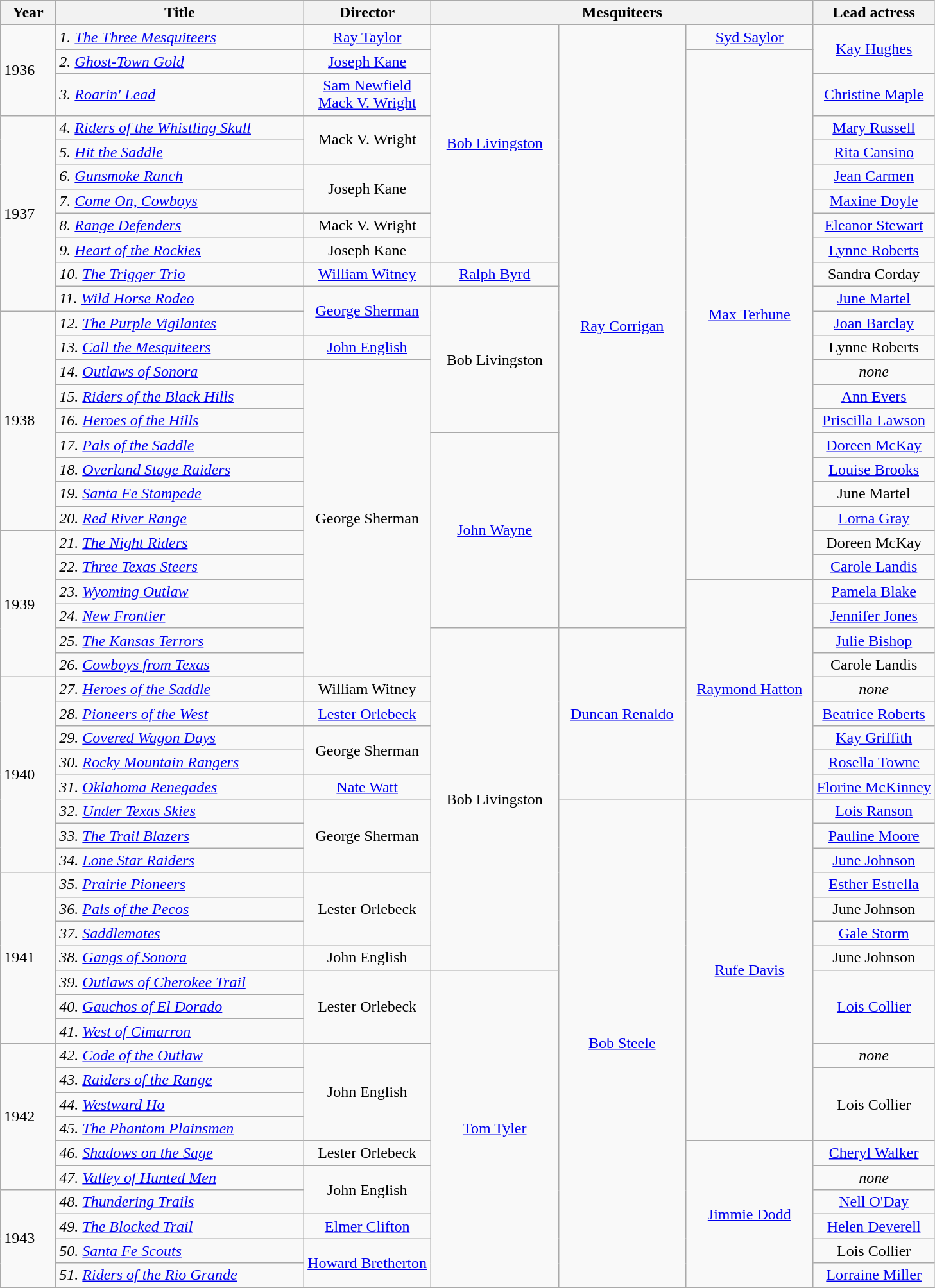<table class=wikitable>
<tr>
<th style="width:50px;">Year</th>
<th style="width:250px;">Title</th>
<th>Director</th>
<th colspan=3>Mesquiteers</th>
<th>Lead actress</th>
</tr>
<tr>
<td rowspan=3>1936</td>
<td><em>1. <a href='#'>The Three Mesquiteers</a></em></td>
<td align=center width=125px><a href='#'>Ray Taylor</a></td>
<td align=center width=125px rowspan=9><a href='#'>Bob Livingston</a><br></td>
<td align=center width=125px rowspan=24><a href='#'>Ray Corrigan</a><br></td>
<td align=center width=125px><a href='#'>Syd Saylor</a><br></td>
<td align=center rowspan=2><a href='#'>Kay Hughes</a></td>
</tr>
<tr>
<td><em>2. <a href='#'>Ghost-Town Gold</a></em></td>
<td align=center><a href='#'>Joseph Kane</a></td>
<td align=center rowspan=21><a href='#'>Max Terhune</a><br></td>
</tr>
<tr>
<td><em>3. <a href='#'>Roarin' Lead</a></em></td>
<td align=center><a href='#'>Sam Newfield</a><br><a href='#'>Mack V. Wright</a></td>
<td align=center><a href='#'>Christine Maple</a></td>
</tr>
<tr>
<td rowspan=8>1937</td>
<td><em>4. <a href='#'>Riders of the Whistling Skull</a></em></td>
<td align=center rowspan=2>Mack V. Wright</td>
<td align=center><a href='#'>Mary Russell</a></td>
</tr>
<tr>
<td><em>5. <a href='#'>Hit the Saddle</a></em></td>
<td align=center><a href='#'>Rita Cansino</a></td>
</tr>
<tr>
<td><em>6. <a href='#'>Gunsmoke Ranch</a></em></td>
<td align=center rowspan=2>Joseph Kane</td>
<td align=center><a href='#'>Jean Carmen</a></td>
</tr>
<tr>
<td><em>7. <a href='#'>Come On, Cowboys</a></em></td>
<td align=center><a href='#'>Maxine Doyle</a></td>
</tr>
<tr>
<td><em>8. <a href='#'>Range Defenders</a></em></td>
<td align=center>Mack V. Wright</td>
<td align=center><a href='#'>Eleanor Stewart</a></td>
</tr>
<tr>
<td><em>9. <a href='#'>Heart of the Rockies</a></em></td>
<td align=center>Joseph Kane</td>
<td align=center><a href='#'>Lynne Roberts</a></td>
</tr>
<tr>
<td><em>10. <a href='#'>The Trigger Trio</a></em></td>
<td align=center><a href='#'>William Witney</a></td>
<td align=center><a href='#'>Ralph Byrd</a><br></td>
<td align=center>Sandra Corday</td>
</tr>
<tr>
<td><em>11. <a href='#'>Wild Horse Rodeo</a></em></td>
<td align=center rowspan=2><a href='#'>George Sherman</a></td>
<td align=center rowspan=6>Bob Livingston<br></td>
<td align=center><a href='#'>June Martel</a></td>
</tr>
<tr>
<td rowspan=9>1938</td>
<td><em>12. <a href='#'>The Purple Vigilantes</a></em></td>
<td align=center><a href='#'>Joan Barclay</a></td>
</tr>
<tr>
<td><em>13. <a href='#'>Call the Mesquiteers</a></em></td>
<td align=center><a href='#'>John English</a></td>
<td align=center>Lynne Roberts</td>
</tr>
<tr>
<td><em>14. <a href='#'>Outlaws of Sonora</a></em></td>
<td align=center rowspan=13>George Sherman</td>
<td align=center><em>none</em></td>
</tr>
<tr>
<td><em>15. <a href='#'>Riders of the Black Hills</a></em></td>
<td align=center><a href='#'>Ann Evers</a></td>
</tr>
<tr>
<td><em>16. <a href='#'>Heroes of the Hills</a></em></td>
<td align=center><a href='#'>Priscilla Lawson</a></td>
</tr>
<tr>
<td><em>17. <a href='#'>Pals of the Saddle</a></em></td>
<td align=center rowspan=8><a href='#'>John Wayne</a><br></td>
<td align=center><a href='#'>Doreen McKay</a></td>
</tr>
<tr>
<td><em>18. <a href='#'>Overland Stage Raiders</a></em></td>
<td align=center><a href='#'>Louise Brooks</a></td>
</tr>
<tr>
<td><em>19. <a href='#'>Santa Fe Stampede</a></em></td>
<td align=center>June Martel</td>
</tr>
<tr>
<td><em>20. <a href='#'>Red River Range</a></em></td>
<td align=center><a href='#'>Lorna Gray</a></td>
</tr>
<tr>
<td rowspan=6>1939</td>
<td><em>21. <a href='#'>The Night Riders</a></em></td>
<td align=center>Doreen McKay</td>
</tr>
<tr>
<td><em>22. <a href='#'>Three Texas Steers</a></em></td>
<td align=center><a href='#'>Carole Landis</a></td>
</tr>
<tr>
<td><em>23. <a href='#'>Wyoming Outlaw</a></em></td>
<td align=center rowspan=9><a href='#'>Raymond Hatton</a><br></td>
<td align=center><a href='#'>Pamela Blake</a></td>
</tr>
<tr>
<td><em>24. <a href='#'>New Frontier</a></em></td>
<td align=center><a href='#'>Jennifer Jones</a></td>
</tr>
<tr>
<td><em>25. <a href='#'>The Kansas Terrors</a></em></td>
<td align=center rowspan=14>Bob Livingston<br></td>
<td align=center rowspan=7><a href='#'>Duncan Renaldo</a><br></td>
<td align=center><a href='#'>Julie Bishop</a></td>
</tr>
<tr>
<td><em>26. <a href='#'>Cowboys from Texas</a></em></td>
<td align=center>Carole Landis</td>
</tr>
<tr>
<td rowspan=8>1940</td>
<td><em>27. <a href='#'>Heroes of the Saddle</a></em></td>
<td align=center>William Witney</td>
<td align=center><em>none</em></td>
</tr>
<tr>
<td><em>28. <a href='#'>Pioneers of the West</a></em></td>
<td align=center><a href='#'>Lester Orlebeck</a></td>
<td align=center><a href='#'>Beatrice Roberts</a></td>
</tr>
<tr>
<td><em>29. <a href='#'>Covered Wagon Days</a></em></td>
<td align=center rowspan=2>George Sherman</td>
<td align=center><a href='#'>Kay Griffith</a></td>
</tr>
<tr>
<td><em>30. <a href='#'>Rocky Mountain Rangers</a></em></td>
<td align=center><a href='#'>Rosella Towne</a></td>
</tr>
<tr>
<td><em>31. <a href='#'>Oklahoma Renegades</a></em></td>
<td align=center><a href='#'>Nate Watt</a></td>
<td align=center><a href='#'>Florine McKinney</a></td>
</tr>
<tr>
<td><em>32. <a href='#'>Under Texas Skies</a></em></td>
<td align=center rowspan=3>George Sherman</td>
<td align=center rowspan=20><a href='#'>Bob Steele</a><br></td>
<td align=center rowspan=14><a href='#'>Rufe Davis</a><br></td>
<td align=center><a href='#'>Lois Ranson</a></td>
</tr>
<tr>
<td><em>33. <a href='#'>The Trail Blazers</a></em></td>
<td align=center><a href='#'>Pauline Moore</a></td>
</tr>
<tr>
<td><em>34. <a href='#'>Lone Star Raiders</a></em></td>
<td align=center><a href='#'>June Johnson</a></td>
</tr>
<tr>
<td rowspan=7>1941</td>
<td><em>35. <a href='#'>Prairie Pioneers</a></em></td>
<td align=center rowspan=3>Lester Orlebeck</td>
<td align=center><a href='#'>Esther Estrella</a></td>
</tr>
<tr>
<td><em>36. <a href='#'>Pals of the Pecos</a></em></td>
<td align=center>June Johnson</td>
</tr>
<tr>
<td><em>37. <a href='#'>Saddlemates</a></em></td>
<td align=center><a href='#'>Gale Storm</a></td>
</tr>
<tr>
<td><em>38. <a href='#'>Gangs of Sonora</a></em></td>
<td align=center>John English</td>
<td align=center>June Johnson</td>
</tr>
<tr>
<td><em>39. <a href='#'>Outlaws of Cherokee Trail</a></em></td>
<td align=center rowspan=3>Lester Orlebeck</td>
<td align=center rowspan=13><a href='#'>Tom Tyler</a><br></td>
<td align=center rowspan=3><a href='#'>Lois Collier</a></td>
</tr>
<tr>
<td><em>40. <a href='#'>Gauchos of El Dorado</a></em></td>
</tr>
<tr>
<td><em>41. <a href='#'>West of Cimarron</a></em></td>
</tr>
<tr>
<td rowspan=6>1942</td>
<td><em>42. <a href='#'>Code of the Outlaw</a></em></td>
<td align=center rowspan=4>John English</td>
<td align=center><em>none</em></td>
</tr>
<tr>
<td><em>43. <a href='#'>Raiders of the Range</a></em></td>
<td align=center rowspan=3>Lois Collier</td>
</tr>
<tr>
<td><em>44. <a href='#'>Westward Ho</a></em></td>
</tr>
<tr>
<td><em>45. <a href='#'>The Phantom Plainsmen</a></em></td>
</tr>
<tr>
<td><em>46. <a href='#'>Shadows on the Sage</a></em></td>
<td align=center>Lester Orlebeck</td>
<td align=center rowspan=6><a href='#'>Jimmie Dodd</a><br></td>
<td align=center><a href='#'>Cheryl Walker</a></td>
</tr>
<tr>
<td><em>47. <a href='#'>Valley of Hunted Men</a></em></td>
<td align=center rowspan=2>John English</td>
<td align=center><em>none</em></td>
</tr>
<tr>
<td rowspan=4>1943</td>
<td><em>48. <a href='#'>Thundering Trails</a></em></td>
<td align=center><a href='#'>Nell O'Day</a></td>
</tr>
<tr>
<td><em>49. <a href='#'>The Blocked Trail</a></em></td>
<td align=center><a href='#'>Elmer Clifton</a></td>
<td align=center><a href='#'>Helen Deverell</a></td>
</tr>
<tr>
<td><em>50. <a href='#'>Santa Fe Scouts</a></em></td>
<td align=center rowspan=2><a href='#'>Howard Bretherton</a></td>
<td align=center>Lois Collier</td>
</tr>
<tr>
<td><em>51. <a href='#'>Riders of the Rio Grande</a></em></td>
<td align=center><a href='#'>Lorraine Miller</a></td>
</tr>
<tr>
</tr>
</table>
